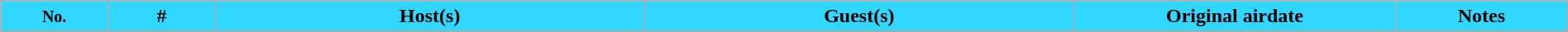<table class="wikitable" style="width:100%;">
<tr style="color:black">
<th style="background:#30D8FF;" width="5%"><small>No.</small></th>
<th style="background:#30D8FF;" width="5%">#</th>
<th style="background:#30D8FF;" width="20%">Host(s)</th>
<th style="background:#30D8FF;" width="20%">Guest(s)</th>
<th style="background:#30D8FF;" width="15%">Original airdate</th>
<th style="background:#30D8FF;" width="8%">Notes</th>
</tr>
<tr>
</tr>
</table>
